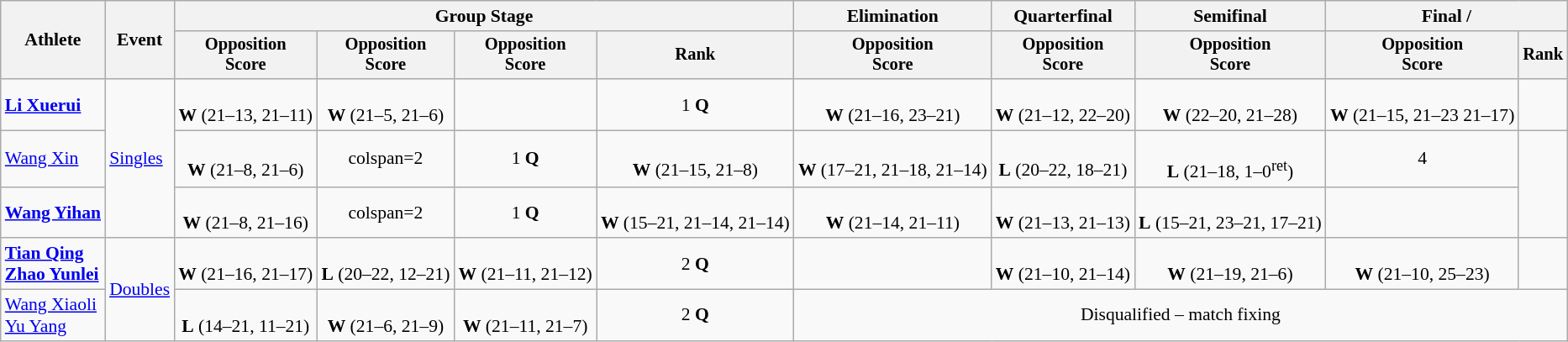<table class="wikitable" style="font-size:90%">
<tr>
<th rowspan=2>Athlete</th>
<th rowspan=2>Event</th>
<th colspan=4>Group Stage</th>
<th>Elimination</th>
<th>Quarterfinal</th>
<th>Semifinal</th>
<th colspan=2>Final / </th>
</tr>
<tr style="font-size:95%">
<th>Opposition<br>Score</th>
<th>Opposition<br>Score</th>
<th>Opposition<br>Score</th>
<th>Rank</th>
<th>Opposition<br>Score</th>
<th>Opposition<br>Score</th>
<th>Opposition<br>Score</th>
<th>Opposition<br>Score</th>
<th>Rank</th>
</tr>
<tr align=center>
<td align=left><strong><a href='#'>Li Xuerui</a></strong></td>
<td align=left rowspan=3><a href='#'>Singles</a></td>
<td><br><strong>W</strong> (21–13, 21–11)</td>
<td><br><strong>W</strong> (21–5, 21–6)</td>
<td></td>
<td>1 <strong>Q</strong></td>
<td><br><strong>W</strong> (21–16, 23–21)</td>
<td><br><strong>W</strong> (21–12, 22–20)</td>
<td><br><strong>W</strong> (22–20, 21–28)</td>
<td><br><strong>W</strong> (21–15, 21–23 21–17)</td>
<td></td>
</tr>
<tr align=center>
<td align=left><a href='#'>Wang Xin</a></td>
<td><br><strong>W</strong> (21–8, 21–6)</td>
<td>colspan=2 </td>
<td>1 <strong>Q</strong></td>
<td><br><strong>W</strong> (21–15, 21–8)</td>
<td><br><strong>W</strong> (17–21, 21–18, 21–14)</td>
<td><br><strong>L</strong> (20–22, 18–21)</td>
<td><br><strong>L</strong> (21–18, 1–0<sup>ret</sup>)</td>
<td>4</td>
</tr>
<tr align=center>
<td align=left><strong><a href='#'>Wang Yihan</a></strong></td>
<td><br><strong>W</strong> (21–8, 21–16)</td>
<td>colspan=2 </td>
<td>1 <strong>Q</strong></td>
<td><br><strong>W</strong> (15–21, 21–14, 21–14)</td>
<td><br><strong>W</strong> (21–14, 21–11)</td>
<td><br><strong>W</strong> (21–13, 21–13)</td>
<td><br><strong>L</strong> (15–21, 23–21, 17–21)</td>
<td></td>
</tr>
<tr align=center>
<td align=left><strong><a href='#'>Tian Qing</a><br><a href='#'>Zhao Yunlei</a></strong></td>
<td align=left rowspan=2><a href='#'>Doubles</a></td>
<td><br><strong>W</strong> (21–16, 21–17)</td>
<td><br><strong>L</strong> (20–22, 12–21)</td>
<td><br><strong>W</strong> (21–11, 21–12)</td>
<td>2 <strong>Q</strong></td>
<td></td>
<td><br><strong>W</strong> (21–10, 21–14)</td>
<td><br><strong>W</strong> (21–19, 21–6)</td>
<td><br><strong>W</strong> (21–10, 25–23)</td>
<td></td>
</tr>
<tr align=center>
<td align=left><a href='#'>Wang Xiaoli</a><br><a href='#'>Yu Yang</a></td>
<td><br><strong>L</strong> (14–21, 11–21)</td>
<td><br><strong>W</strong> (21–6, 21–9)</td>
<td><br><strong>W</strong> (21–11, 21–7)</td>
<td>2 <strong>Q</strong></td>
<td colspan=5>Disqualified – match fixing</td>
</tr>
</table>
